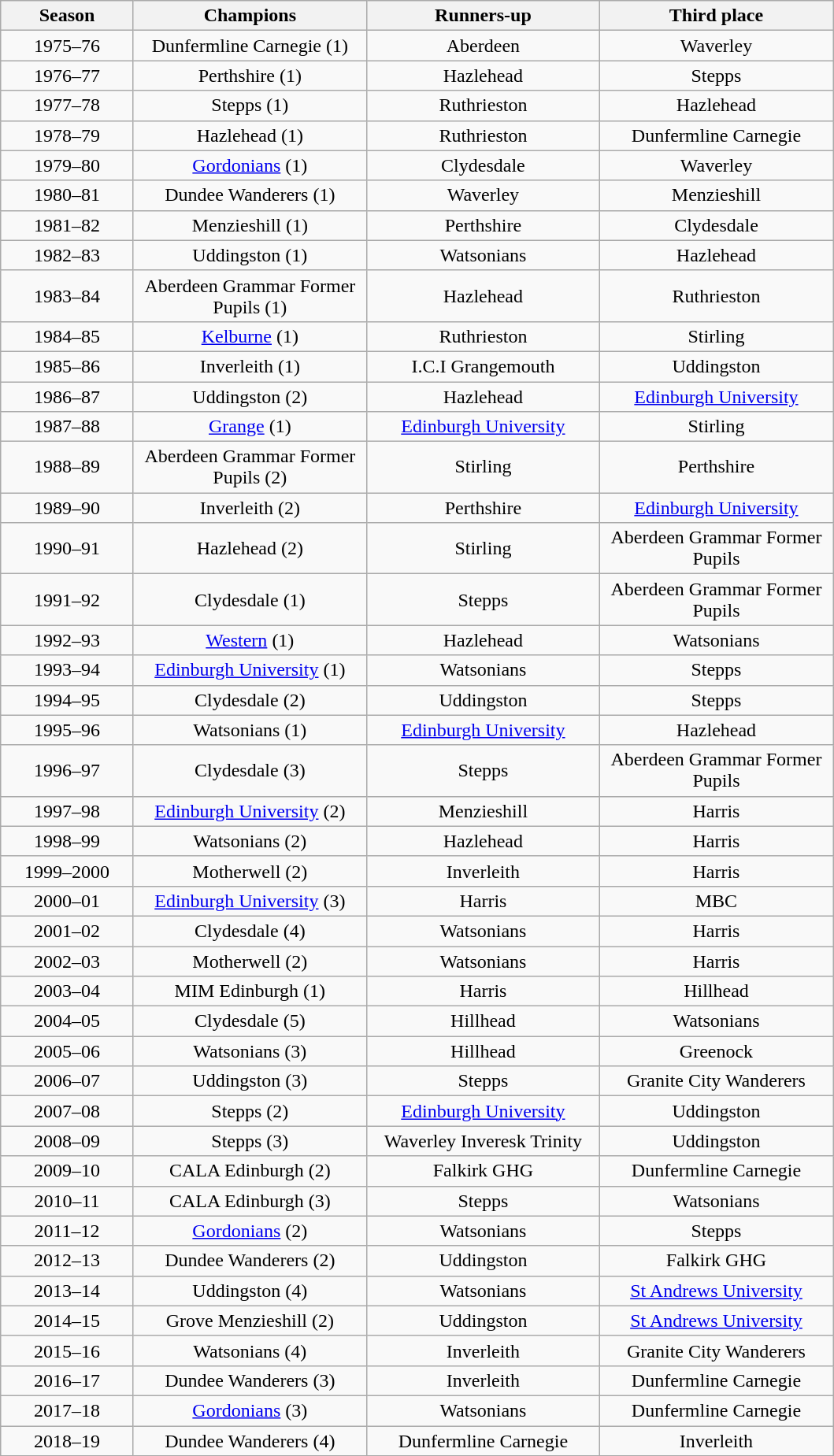<table class="wikitable" style="text-align: center;">
<tr>
<th rowspan=1 width=105>Season</th>
<th rowspan=1 width=190>Champions</th>
<th rowspan=1 width=190>Runners-up</th>
<th rowspan=1 width=190>Third place</th>
</tr>
<tr>
<td>1975–76</td>
<td>Dunfermline Carnegie (1)</td>
<td>Aberdeen</td>
<td>Waverley</td>
</tr>
<tr>
<td>1976–77</td>
<td>Perthshire (1)</td>
<td>Hazlehead</td>
<td>Stepps</td>
</tr>
<tr>
<td>1977–78</td>
<td>Stepps (1)</td>
<td>Ruthrieston</td>
<td>Hazlehead</td>
</tr>
<tr>
<td>1978–79</td>
<td>Hazlehead (1)</td>
<td>Ruthrieston</td>
<td>Dunfermline Carnegie</td>
</tr>
<tr>
<td>1979–80</td>
<td><a href='#'>Gordonians</a> (1)</td>
<td>Clydesdale</td>
<td>Waverley</td>
</tr>
<tr>
<td>1980–81</td>
<td>Dundee Wanderers (1)</td>
<td>Waverley</td>
<td>Menzieshill</td>
</tr>
<tr>
<td>1981–82</td>
<td>Menzieshill (1)</td>
<td>Perthshire</td>
<td>Clydesdale</td>
</tr>
<tr>
<td>1982–83</td>
<td>Uddingston (1)</td>
<td>Watsonians</td>
<td>Hazlehead</td>
</tr>
<tr>
<td>1983–84</td>
<td>Aberdeen Grammar Former Pupils (1)</td>
<td>Hazlehead</td>
<td>Ruthrieston</td>
</tr>
<tr>
<td>1984–85</td>
<td><a href='#'>Kelburne</a> (1)</td>
<td>Ruthrieston</td>
<td>Stirling</td>
</tr>
<tr>
<td>1985–86</td>
<td>Inverleith (1)</td>
<td>I.C.I Grangemouth</td>
<td>Uddingston</td>
</tr>
<tr>
<td>1986–87</td>
<td>Uddingston (2)</td>
<td>Hazlehead</td>
<td><a href='#'>Edinburgh University</a></td>
</tr>
<tr>
<td>1987–88</td>
<td><a href='#'>Grange</a> (1)</td>
<td><a href='#'>Edinburgh University</a></td>
<td>Stirling</td>
</tr>
<tr>
<td>1988–89</td>
<td>Aberdeen Grammar Former Pupils (2)</td>
<td>Stirling</td>
<td>Perthshire</td>
</tr>
<tr>
<td>1989–90</td>
<td>Inverleith (2)</td>
<td>Perthshire</td>
<td><a href='#'>Edinburgh University</a></td>
</tr>
<tr>
<td>1990–91</td>
<td>Hazlehead (2)</td>
<td>Stirling</td>
<td>Aberdeen Grammar Former Pupils</td>
</tr>
<tr>
<td>1991–92</td>
<td>Clydesdale (1)</td>
<td>Stepps</td>
<td>Aberdeen Grammar Former Pupils</td>
</tr>
<tr>
<td>1992–93</td>
<td><a href='#'>Western</a> (1)</td>
<td>Hazlehead</td>
<td>Watsonians</td>
</tr>
<tr>
<td>1993–94</td>
<td><a href='#'>Edinburgh University</a> (1)</td>
<td>Watsonians</td>
<td>Stepps</td>
</tr>
<tr>
<td>1994–95</td>
<td>Clydesdale (2)</td>
<td>Uddingston</td>
<td>Stepps</td>
</tr>
<tr>
<td>1995–96</td>
<td>Watsonians (1)</td>
<td><a href='#'>Edinburgh University</a></td>
<td>Hazlehead</td>
</tr>
<tr>
<td>1996–97</td>
<td>Clydesdale (3)</td>
<td>Stepps</td>
<td>Aberdeen Grammar Former Pupils</td>
</tr>
<tr>
<td>1997–98</td>
<td><a href='#'>Edinburgh University</a> (2)</td>
<td>Menzieshill</td>
<td>Harris</td>
</tr>
<tr>
<td>1998–99</td>
<td>Watsonians (2)</td>
<td>Hazlehead</td>
<td>Harris</td>
</tr>
<tr>
<td>1999–2000</td>
<td>Motherwell (2)</td>
<td>Inverleith</td>
<td>Harris</td>
</tr>
<tr>
<td>2000–01</td>
<td><a href='#'>Edinburgh University</a> (3)</td>
<td>Harris</td>
<td>MBC</td>
</tr>
<tr>
<td>2001–02</td>
<td>Clydesdale (4)</td>
<td>Watsonians</td>
<td>Harris</td>
</tr>
<tr>
<td>2002–03</td>
<td>Motherwell (2)</td>
<td>Watsonians</td>
<td>Harris</td>
</tr>
<tr>
<td>2003–04</td>
<td>MIM Edinburgh (1)</td>
<td>Harris</td>
<td>Hillhead</td>
</tr>
<tr>
<td>2004–05</td>
<td>Clydesdale (5)</td>
<td>Hillhead</td>
<td>Watsonians</td>
</tr>
<tr>
<td>2005–06</td>
<td>Watsonians (3)</td>
<td>Hillhead</td>
<td>Greenock</td>
</tr>
<tr>
<td>2006–07</td>
<td>Uddingston (3)</td>
<td>Stepps</td>
<td>Granite City Wanderers</td>
</tr>
<tr>
<td>2007–08</td>
<td>Stepps (2)</td>
<td><a href='#'>Edinburgh University</a></td>
<td>Uddingston</td>
</tr>
<tr>
<td>2008–09</td>
<td>Stepps (3)</td>
<td>Waverley Inveresk Trinity</td>
<td>Uddingston</td>
</tr>
<tr>
<td>2009–10</td>
<td>CALA Edinburgh (2)</td>
<td>Falkirk GHG</td>
<td>Dunfermline Carnegie</td>
</tr>
<tr>
<td>2010–11</td>
<td>CALA Edinburgh (3)</td>
<td>Stepps</td>
<td>Watsonians</td>
</tr>
<tr>
<td>2011–12</td>
<td><a href='#'>Gordonians</a> (2)</td>
<td>Watsonians</td>
<td>Stepps</td>
</tr>
<tr>
<td>2012–13</td>
<td>Dundee Wanderers (2)</td>
<td>Uddingston</td>
<td>Falkirk GHG</td>
</tr>
<tr>
<td>2013–14</td>
<td>Uddingston (4)</td>
<td>Watsonians</td>
<td><a href='#'>St Andrews University</a></td>
</tr>
<tr>
<td>2014–15</td>
<td>Grove Menzieshill (2)</td>
<td>Uddingston</td>
<td><a href='#'>St Andrews University</a></td>
</tr>
<tr>
<td>2015–16</td>
<td>Watsonians (4)</td>
<td>Inverleith</td>
<td>Granite City Wanderers</td>
</tr>
<tr>
<td>2016–17</td>
<td>Dundee Wanderers (3)</td>
<td>Inverleith</td>
<td>Dunfermline Carnegie</td>
</tr>
<tr>
<td>2017–18</td>
<td><a href='#'>Gordonians</a> (3)</td>
<td>Watsonians</td>
<td>Dunfermline Carnegie</td>
</tr>
<tr>
<td>2018–19</td>
<td>Dundee Wanderers (4)</td>
<td>Dunfermline Carnegie</td>
<td>Inverleith</td>
</tr>
<tr>
</tr>
</table>
